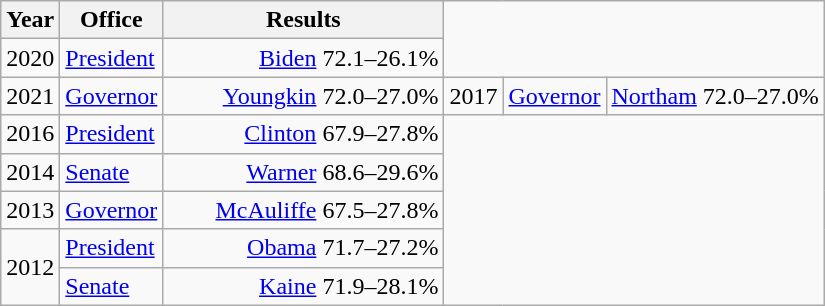<table class=wikitable>
<tr>
<th width="30">Year</th>
<th width="60">Office</th>
<th width="180">Results</th>
</tr>
<tr>
<td>2020</td>
<td><a href='#'>President</a></td>
<td align="right" ><a href='#'>Biden</a> 72.1–26.1%</td>
</tr>
<tr>
<td>2021</td>
<td><a href='#'>Governor</a></td>
<td align="right" ><a href='#'>Youngkin</a> 72.0–27.0%</td>
<td>2017</td>
<td><a href='#'>Governor</a></td>
<td align="right" ><a href='#'>Northam</a> 72.0–27.0%</td>
</tr>
<tr>
<td>2016</td>
<td><a href='#'>President</a></td>
<td align="right" ><a href='#'>Clinton</a> 67.9–27.8%</td>
</tr>
<tr>
<td>2014</td>
<td><a href='#'>Senate</a></td>
<td align="right" ><a href='#'>Warner</a> 68.6–29.6%</td>
</tr>
<tr>
<td>2013</td>
<td><a href='#'>Governor</a></td>
<td align="right" ><a href='#'>McAuliffe</a> 67.5–27.8%</td>
</tr>
<tr>
<td rowspan="2">2012</td>
<td><a href='#'>President</a></td>
<td align="right" ><a href='#'>Obama</a> 71.7–27.2%</td>
</tr>
<tr>
<td><a href='#'>Senate</a></td>
<td align="right" ><a href='#'>Kaine</a> 71.9–28.1%</td>
</tr>
</table>
